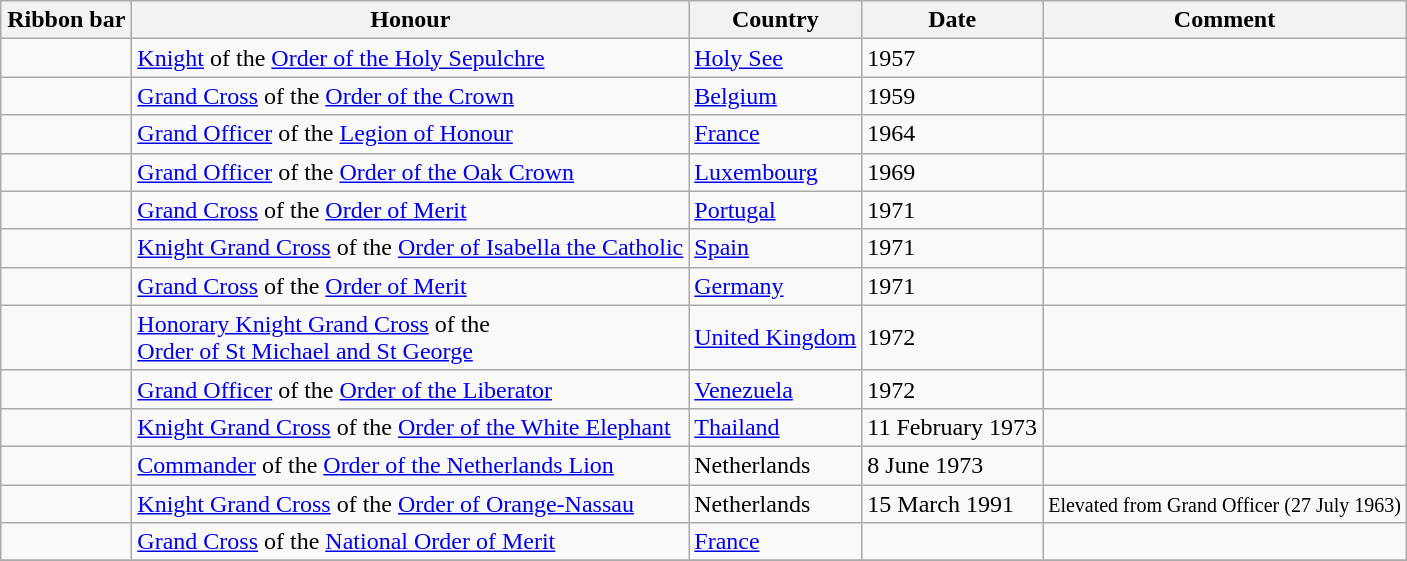<table class="wikitable">
<tr>
<th style="width:80px;">Ribbon bar</th>
<th>Honour</th>
<th>Country</th>
<th>Date</th>
<th>Comment</th>
</tr>
<tr>
<td></td>
<td><a href='#'>Knight</a> of the <a href='#'>Order of the Holy Sepulchre</a></td>
<td><a href='#'>Holy See</a></td>
<td>1957</td>
<td></td>
</tr>
<tr>
<td></td>
<td><a href='#'>Grand Cross</a> of the <a href='#'>Order of the Crown</a></td>
<td><a href='#'>Belgium</a></td>
<td>1959</td>
<td></td>
</tr>
<tr>
<td></td>
<td><a href='#'>Grand Officer</a> of the <a href='#'>Legion of Honour</a></td>
<td><a href='#'>France</a></td>
<td>1964</td>
<td></td>
</tr>
<tr>
<td></td>
<td><a href='#'>Grand Officer</a> of the <a href='#'>Order of the Oak Crown</a></td>
<td><a href='#'>Luxembourg</a></td>
<td>1969</td>
<td></td>
</tr>
<tr>
<td></td>
<td><a href='#'>Grand Cross</a> of the <a href='#'>Order of Merit</a></td>
<td><a href='#'>Portugal</a></td>
<td>1971</td>
<td></td>
</tr>
<tr>
<td></td>
<td><a href='#'>Knight Grand Cross</a> of the <a href='#'>Order of Isabella the Catholic</a></td>
<td><a href='#'>Spain</a></td>
<td>1971</td>
<td></td>
</tr>
<tr>
<td></td>
<td><a href='#'>Grand Cross</a> of the <a href='#'>Order of Merit</a></td>
<td><a href='#'>Germany</a></td>
<td>1971</td>
<td></td>
</tr>
<tr>
<td></td>
<td><a href='#'>Honorary Knight Grand Cross</a> of the <br> <a href='#'>Order of St Michael and St George</a></td>
<td><a href='#'>United Kingdom</a></td>
<td>1972</td>
<td></td>
</tr>
<tr>
<td></td>
<td><a href='#'>Grand Officer</a> of the <a href='#'>Order of the Liberator</a></td>
<td><a href='#'>Venezuela</a></td>
<td>1972</td>
<td></td>
</tr>
<tr>
<td></td>
<td><a href='#'>Knight Grand Cross</a> of the <a href='#'>Order of the White Elephant</a></td>
<td><a href='#'>Thailand</a></td>
<td>11 February 1973</td>
<td></td>
</tr>
<tr>
<td></td>
<td><a href='#'>Commander</a> of the <a href='#'>Order of the Netherlands Lion</a></td>
<td>Netherlands</td>
<td>8 June 1973</td>
<td></td>
</tr>
<tr>
<td></td>
<td><a href='#'>Knight Grand Cross</a> of the <a href='#'>Order of Orange-Nassau</a></td>
<td>Netherlands</td>
<td>15 March 1991</td>
<td><small>Elevated from Grand Officer (27 July 1963)</small></td>
</tr>
<tr>
<td></td>
<td><a href='#'>Grand Cross</a> of the <a href='#'>National Order of Merit</a></td>
<td><a href='#'>France</a></td>
<td></td>
<td></td>
</tr>
<tr>
</tr>
</table>
